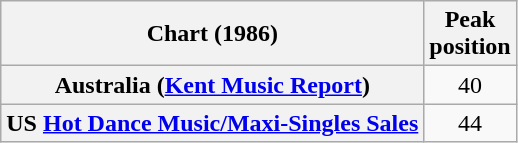<table class="wikitable sortable plainrowheaders">
<tr>
<th scope="col">Chart (1986)</th>
<th scope="col">Peak<br>position</th>
</tr>
<tr>
<th scope="row">Australia (<a href='#'>Kent Music Report</a>)</th>
<td align="center">40</td>
</tr>
<tr>
<th scope="row">US <a href='#'>Hot Dance Music/Maxi-Singles Sales</a></th>
<td align="center">44</td>
</tr>
</table>
